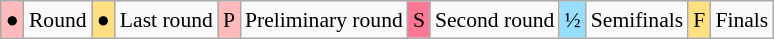<table class="wikitable" style="margin:0.5em auto; font-size:90%; line-height:1.25em; text-align:center;">
<tr>
<td bgcolor="#FFBBBB" align=center>●</td>
<td>Round</td>
<td bgcolor="#FFDF80" align=center>●</td>
<td>Last round</td>
<td bgcolor="#FFBBBB" align=center>P</td>
<td>Preliminary round</td>
<td bgcolor="#FA7894" align=center>S</td>
<td>Second round</td>
<td bgcolor="#97DEFF" align=center>½</td>
<td>Semifinals</td>
<td bgcolor="#FFDF80" align=center>F</td>
<td>Finals</td>
</tr>
</table>
